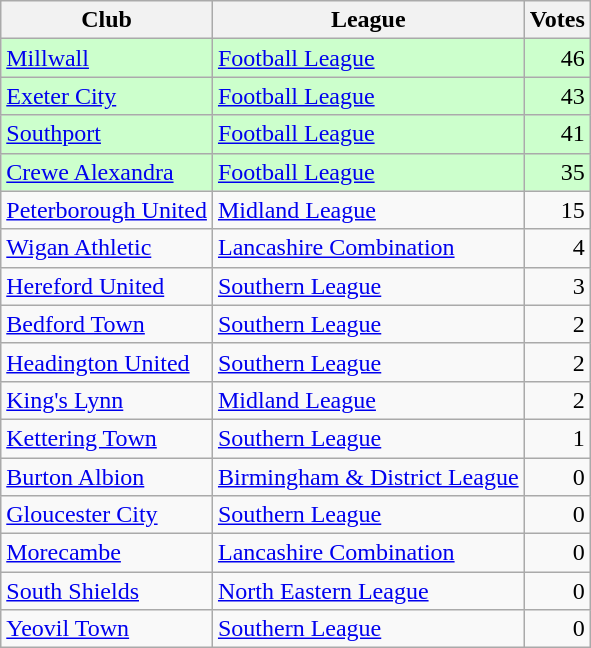<table class=wikitable style=text-align:left>
<tr>
<th>Club</th>
<th>League</th>
<th>Votes</th>
</tr>
<tr bgcolor=ccffcc>
<td><a href='#'>Millwall</a></td>
<td><a href='#'>Football League</a></td>
<td align=right>46</td>
</tr>
<tr bgcolor=ccffcc>
<td><a href='#'>Exeter City</a></td>
<td><a href='#'>Football League</a></td>
<td align=right>43</td>
</tr>
<tr bgcolor=ccffcc>
<td><a href='#'>Southport</a></td>
<td><a href='#'>Football League</a></td>
<td align=right>41</td>
</tr>
<tr bgcolor=ccffcc>
<td><a href='#'>Crewe Alexandra</a></td>
<td><a href='#'>Football League</a></td>
<td align=right>35</td>
</tr>
<tr>
<td><a href='#'>Peterborough United</a></td>
<td><a href='#'>Midland League</a></td>
<td align=right>15</td>
</tr>
<tr>
<td><a href='#'>Wigan Athletic</a></td>
<td><a href='#'>Lancashire Combination</a></td>
<td align=right>4</td>
</tr>
<tr>
<td><a href='#'>Hereford United</a></td>
<td><a href='#'>Southern League</a></td>
<td align=right>3</td>
</tr>
<tr>
<td><a href='#'>Bedford Town</a></td>
<td><a href='#'>Southern League</a></td>
<td align=right>2</td>
</tr>
<tr>
<td><a href='#'>Headington United</a></td>
<td><a href='#'>Southern League</a></td>
<td align=right>2</td>
</tr>
<tr>
<td><a href='#'>King's Lynn</a></td>
<td><a href='#'>Midland League</a></td>
<td align=right>2</td>
</tr>
<tr>
<td><a href='#'>Kettering Town</a></td>
<td><a href='#'>Southern League</a></td>
<td align=right>1</td>
</tr>
<tr>
<td><a href='#'>Burton Albion</a></td>
<td><a href='#'>Birmingham & District League</a></td>
<td align=right>0</td>
</tr>
<tr>
<td><a href='#'>Gloucester City</a></td>
<td><a href='#'>Southern League</a></td>
<td align=right>0</td>
</tr>
<tr>
<td><a href='#'>Morecambe</a></td>
<td><a href='#'>Lancashire Combination</a></td>
<td align=right>0</td>
</tr>
<tr>
<td><a href='#'>South Shields</a></td>
<td><a href='#'>North Eastern League</a></td>
<td align=right>0</td>
</tr>
<tr>
<td><a href='#'>Yeovil Town</a></td>
<td><a href='#'>Southern League</a></td>
<td align=right>0</td>
</tr>
</table>
